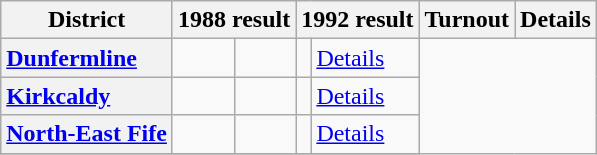<table class="wikitable">
<tr>
<th scope="col">District</th>
<th scope="col"  colspan="2">1988 result</th>
<th scope="col" colspan="2">1992 result</th>
<th scope="col">Turnout</th>
<th scope="col">Details</th>
</tr>
<tr>
<th scope="row" style="text-align: left;"><a href='#'>Dunfermline</a></th>
<td></td>
<td></td>
<td></td>
<td><a href='#'>Details</a></td>
</tr>
<tr>
<th scope="row" style="text-align: left;"><a href='#'>Kirkcaldy</a></th>
<td></td>
<td></td>
<td></td>
<td><a href='#'>Details</a></td>
</tr>
<tr>
<th scope="row" style="text-align: left;"><a href='#'>North-East Fife</a></th>
<td></td>
<td></td>
<td></td>
<td><a href='#'>Details</a></td>
</tr>
<tr>
</tr>
</table>
